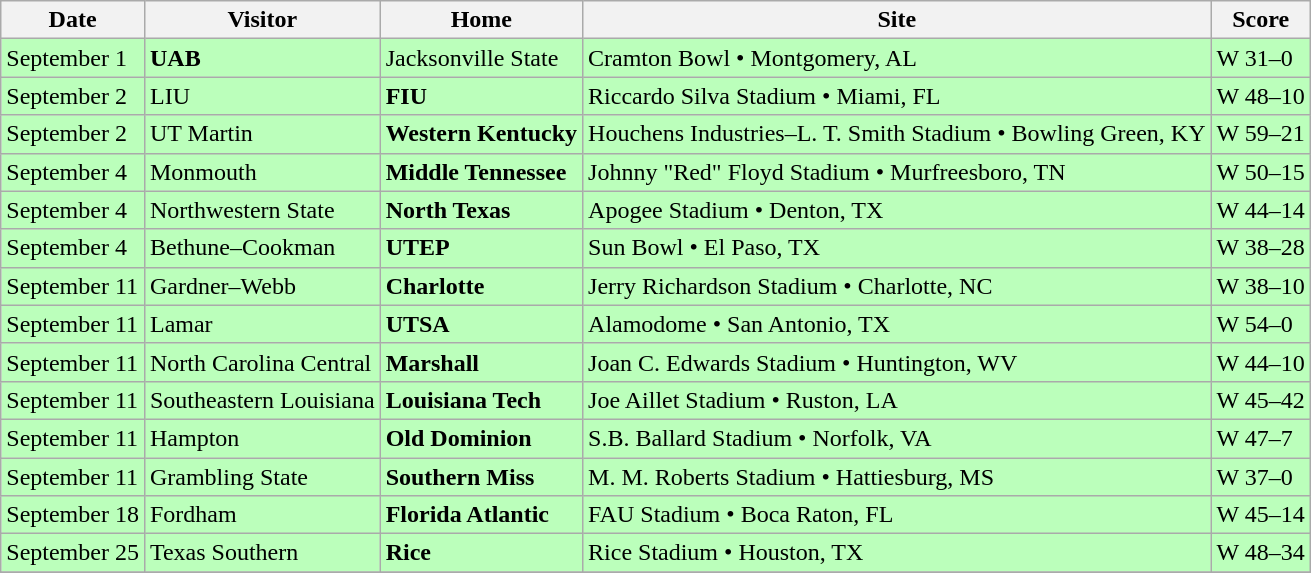<table class="wikitable">
<tr>
<th>Date</th>
<th>Visitor</th>
<th>Home</th>
<th>Site</th>
<th>Score</th>
</tr>
<tr style="background:#bfb;">
<td>September 1</td>
<td><strong>UAB</strong></td>
<td>Jacksonville State</td>
<td>Cramton Bowl • Montgomery, AL</td>
<td>W 31–0</td>
</tr>
<tr style="background:#bfb;">
<td>September 2</td>
<td>LIU</td>
<td><strong>FIU</strong></td>
<td>Riccardo Silva Stadium • Miami, FL</td>
<td>W 48–10</td>
</tr>
<tr style="background:#bfb;">
<td>September 2</td>
<td>UT Martin</td>
<td><strong>Western Kentucky</strong></td>
<td>Houchens Industries–L. T. Smith Stadium • Bowling Green, KY</td>
<td>W 59–21</td>
</tr>
<tr style="background:#bfb;">
<td>September 4</td>
<td>Monmouth</td>
<td><strong>Middle Tennessee</strong></td>
<td>Johnny "Red" Floyd Stadium • Murfreesboro, TN</td>
<td>W 50–15</td>
</tr>
<tr style="background:#bfb;">
<td>September 4</td>
<td>Northwestern State</td>
<td><strong>North Texas</strong></td>
<td>Apogee Stadium • Denton, TX</td>
<td>W 44–14</td>
</tr>
<tr style="background:#bfb;">
<td>September 4</td>
<td>Bethune–Cookman</td>
<td><strong>UTEP</strong></td>
<td>Sun Bowl • El Paso, TX</td>
<td>W 38–28</td>
</tr>
<tr style="background:#bfb;">
<td>September 11</td>
<td>Gardner–Webb</td>
<td><strong>Charlotte</strong></td>
<td>Jerry Richardson Stadium • Charlotte, NC</td>
<td>W 38–10</td>
</tr>
<tr style="background:#bfb;">
<td>September 11</td>
<td>Lamar</td>
<td><strong>UTSA</strong></td>
<td>Alamodome • San Antonio, TX</td>
<td>W 54–0</td>
</tr>
<tr style="background:#bfb;">
<td>September 11</td>
<td>North Carolina Central</td>
<td><strong>Marshall</strong></td>
<td>Joan C. Edwards Stadium • Huntington, WV</td>
<td>W 44–10</td>
</tr>
<tr style="background:#bfb;">
<td>September 11</td>
<td>Southeastern Louisiana</td>
<td><strong>Louisiana Tech</strong></td>
<td>Joe Aillet Stadium • Ruston, LA</td>
<td>W 45–42</td>
</tr>
<tr style="background:#bfb;">
<td>September 11</td>
<td>Hampton</td>
<td><strong>Old Dominion</strong></td>
<td>S.B. Ballard Stadium • Norfolk, VA</td>
<td>W 47–7</td>
</tr>
<tr style="background:#bfb;">
<td>September 11</td>
<td>Grambling State</td>
<td><strong>Southern Miss</strong></td>
<td>M. M. Roberts Stadium • Hattiesburg, MS</td>
<td>W 37–0</td>
</tr>
<tr style="background:#bfb;">
<td>September 18</td>
<td>Fordham</td>
<td><strong>Florida Atlantic</strong></td>
<td>FAU Stadium • Boca Raton, FL</td>
<td>W 45–14</td>
</tr>
<tr style="background:#bfb;">
<td>September 25</td>
<td>Texas Southern</td>
<td><strong>Rice</strong></td>
<td>Rice Stadium • Houston, TX</td>
<td>W 48–34</td>
</tr>
<tr>
</tr>
</table>
